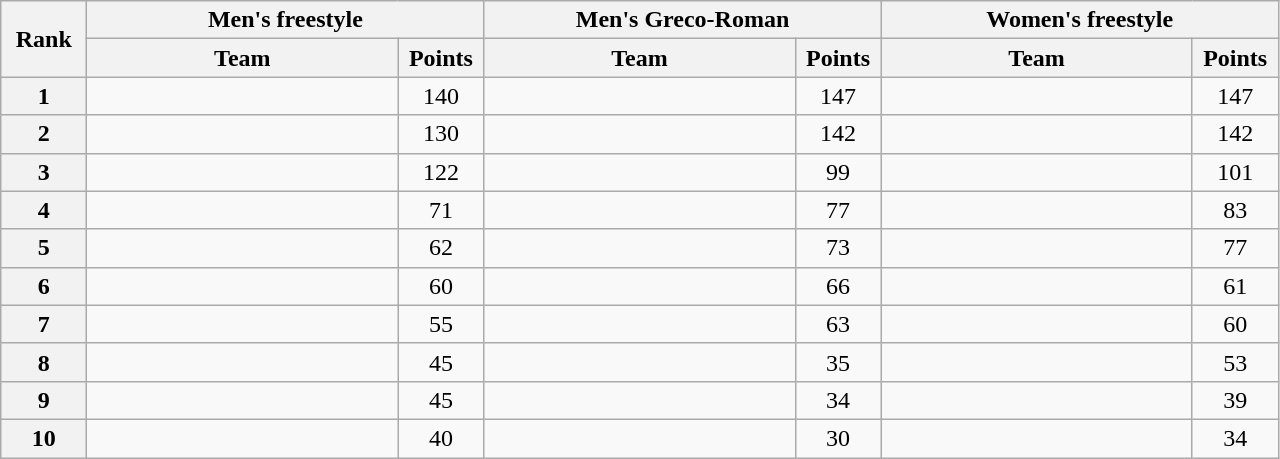<table class="wikitable" style="text-align:center;">
<tr>
<th width=50 rowspan="2">Rank</th>
<th colspan="2">Men's freestyle</th>
<th colspan="2">Men's Greco-Roman</th>
<th colspan="2">Women's freestyle</th>
</tr>
<tr>
<th width=200>Team</th>
<th width=50>Points</th>
<th width=200>Team</th>
<th width=50>Points</th>
<th width=200>Team</th>
<th width=50>Points</th>
</tr>
<tr>
<th>1</th>
<td align=left></td>
<td>140</td>
<td align=left></td>
<td>147</td>
<td align=left></td>
<td>147</td>
</tr>
<tr>
<th>2</th>
<td align=left></td>
<td>130</td>
<td align=left></td>
<td>142</td>
<td align=left></td>
<td>142</td>
</tr>
<tr>
<th>3</th>
<td align=left></td>
<td>122</td>
<td align=left></td>
<td>99</td>
<td align=left></td>
<td>101</td>
</tr>
<tr>
<th>4</th>
<td align=left></td>
<td>71</td>
<td align=left></td>
<td>77</td>
<td align=left></td>
<td>83</td>
</tr>
<tr>
<th>5</th>
<td align=left></td>
<td>62</td>
<td align=left></td>
<td>73</td>
<td align=left></td>
<td>77</td>
</tr>
<tr>
<th>6</th>
<td align=left></td>
<td>60</td>
<td align=left></td>
<td>66</td>
<td align=left></td>
<td>61</td>
</tr>
<tr>
<th>7</th>
<td align=left></td>
<td>55</td>
<td align=left></td>
<td>63</td>
<td align=left></td>
<td>60</td>
</tr>
<tr>
<th>8</th>
<td align=left></td>
<td>45</td>
<td align=left></td>
<td>35</td>
<td align=left></td>
<td>53</td>
</tr>
<tr>
<th>9</th>
<td align=left></td>
<td>45</td>
<td align=left></td>
<td>34</td>
<td align=left></td>
<td>39</td>
</tr>
<tr>
<th>10</th>
<td align=left></td>
<td>40</td>
<td align=left></td>
<td>30</td>
<td align=left></td>
<td>34</td>
</tr>
</table>
